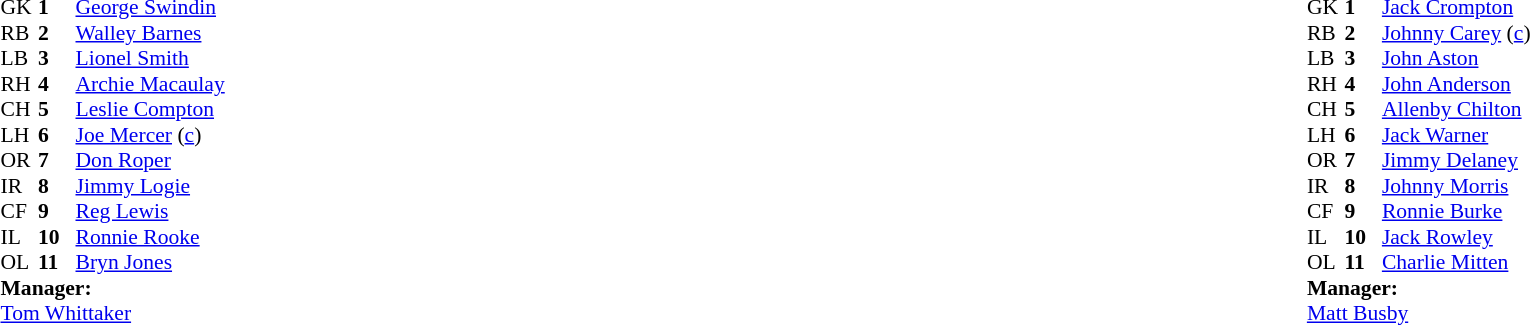<table width="100%">
<tr>
<td valign="top" width="50%"><br><table style="font-size: 90%" cellspacing="0" cellpadding="0">
<tr>
<td colspan="4"></td>
</tr>
<tr>
<th width="25"></th>
<th width="25"></th>
</tr>
<tr>
<td>GK</td>
<td><strong>1</strong></td>
<td> <a href='#'>George Swindin</a></td>
</tr>
<tr>
<td>RB</td>
<td><strong>2</strong></td>
<td> <a href='#'>Walley Barnes</a></td>
</tr>
<tr>
<td>LB</td>
<td><strong>3</strong></td>
<td> <a href='#'>Lionel Smith</a></td>
</tr>
<tr>
<td>RH</td>
<td><strong>4</strong></td>
<td> <a href='#'>Archie Macaulay</a></td>
</tr>
<tr>
<td>CH</td>
<td><strong>5</strong></td>
<td> <a href='#'>Leslie Compton</a></td>
</tr>
<tr>
<td>LH</td>
<td><strong>6</strong></td>
<td> <a href='#'>Joe Mercer</a> (<a href='#'>c</a>)</td>
</tr>
<tr>
<td>OR</td>
<td><strong>7</strong></td>
<td> <a href='#'>Don Roper</a></td>
</tr>
<tr>
<td>IR</td>
<td><strong>8</strong></td>
<td> <a href='#'>Jimmy Logie</a></td>
</tr>
<tr>
<td>CF</td>
<td><strong>9</strong></td>
<td> <a href='#'>Reg Lewis</a></td>
</tr>
<tr>
<td>IL</td>
<td><strong>10</strong></td>
<td> <a href='#'>Ronnie Rooke</a></td>
</tr>
<tr>
<td>OL</td>
<td><strong>11</strong></td>
<td> <a href='#'>Bryn Jones</a></td>
</tr>
<tr>
<td colspan=4><strong>Manager:</strong></td>
</tr>
<tr>
<td colspan="4"> <a href='#'>Tom Whittaker</a></td>
</tr>
</table>
</td>
<td valign="top"></td>
<td valign="top" width="50%"><br><table style="font-size: 90%" cellspacing="0" cellpadding="0" align=center>
<tr>
<td colspan="4"></td>
</tr>
<tr>
<th width="25"></th>
<th width="25"></th>
</tr>
<tr>
<td>GK</td>
<td><strong>1</strong></td>
<td> <a href='#'>Jack Crompton</a></td>
</tr>
<tr>
<td>RB</td>
<td><strong>2</strong></td>
<td> <a href='#'>Johnny Carey</a> (<a href='#'>c</a>)</td>
</tr>
<tr>
<td>LB</td>
<td><strong>3</strong></td>
<td> <a href='#'>John Aston</a></td>
</tr>
<tr>
<td>RH</td>
<td><strong>4</strong></td>
<td> <a href='#'>John Anderson</a></td>
</tr>
<tr>
<td>CH</td>
<td><strong>5</strong></td>
<td> <a href='#'>Allenby Chilton</a></td>
</tr>
<tr>
<td>LH</td>
<td><strong>6</strong></td>
<td> <a href='#'>Jack Warner</a></td>
</tr>
<tr>
<td>OR</td>
<td><strong>7</strong></td>
<td> <a href='#'>Jimmy Delaney</a></td>
</tr>
<tr>
<td>IR</td>
<td><strong>8</strong></td>
<td> <a href='#'>Johnny Morris</a></td>
</tr>
<tr>
<td>CF</td>
<td><strong>9</strong></td>
<td> <a href='#'>Ronnie Burke</a></td>
</tr>
<tr>
<td>IL</td>
<td><strong>10</strong></td>
<td> <a href='#'>Jack Rowley</a></td>
</tr>
<tr>
<td>OL</td>
<td><strong>11</strong></td>
<td> <a href='#'>Charlie Mitten</a></td>
</tr>
<tr>
<td colspan=4><strong>Manager:</strong></td>
</tr>
<tr>
<td colspan="4"> <a href='#'>Matt Busby</a></td>
</tr>
</table>
</td>
</tr>
</table>
